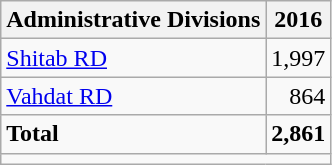<table class="wikitable">
<tr>
<th>Administrative Divisions</th>
<th>2016</th>
</tr>
<tr>
<td><a href='#'>Shitab RD</a></td>
<td style="text-align: right;">1,997</td>
</tr>
<tr>
<td><a href='#'>Vahdat RD</a></td>
<td style="text-align: right;">864</td>
</tr>
<tr>
<td><strong>Total</strong></td>
<td style="text-align: right;"><strong>2,861</strong></td>
</tr>
<tr>
<td colspan=2></td>
</tr>
</table>
